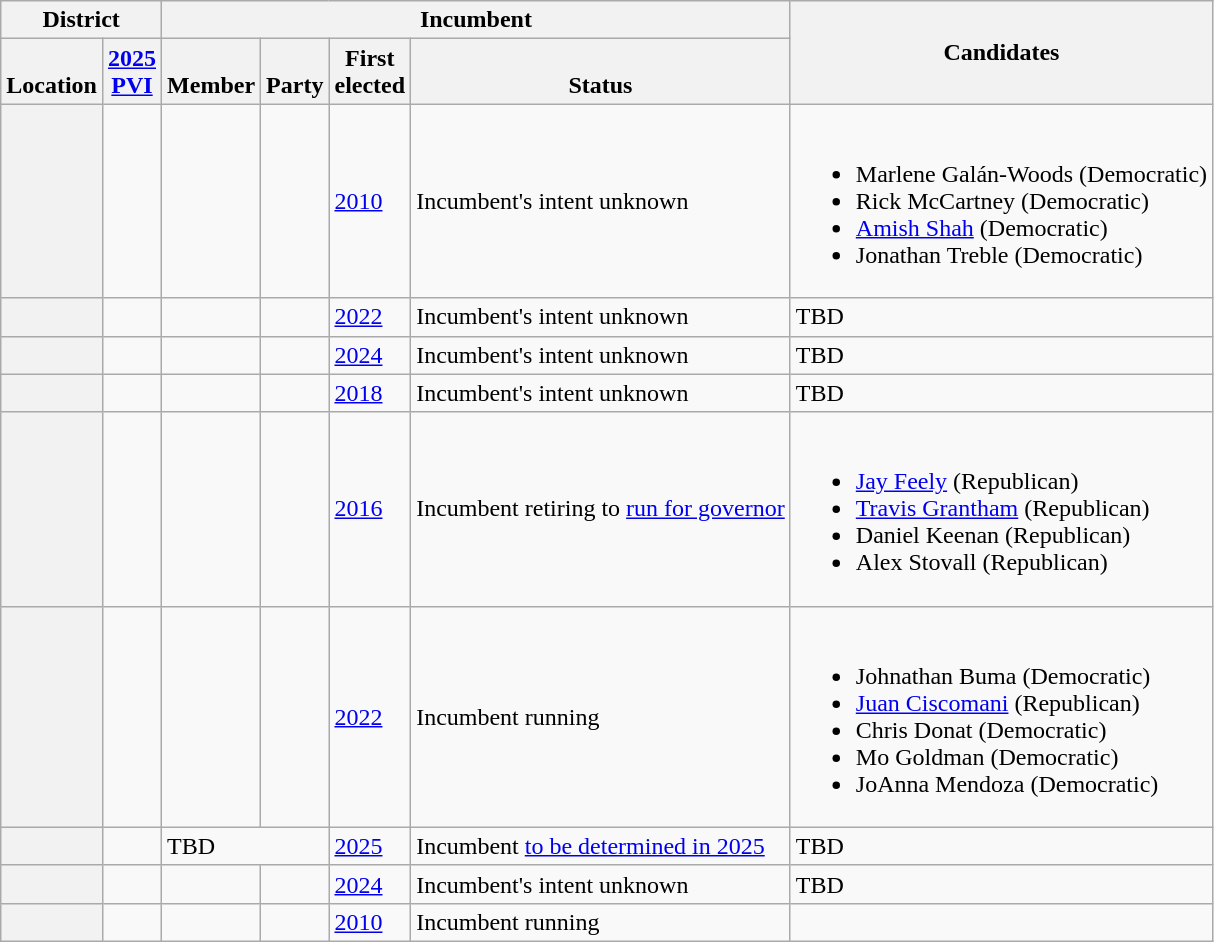<table class="wikitable sortable">
<tr>
<th colspan=2>District</th>
<th colspan=4>Incumbent</th>
<th rowspan=2 class="unsortable">Candidates</th>
</tr>
<tr valign=bottom>
<th>Location</th>
<th><a href='#'>2025<br>PVI</a></th>
<th>Member</th>
<th>Party</th>
<th>First<br>elected</th>
<th>Status</th>
</tr>
<tr>
<th></th>
<td></td>
<td></td>
<td></td>
<td><a href='#'>2010</a></td>
<td>Incumbent's intent unknown</td>
<td><br><ul><li>Marlene Galán-Woods (Democratic)</li><li>Rick McCartney (Democratic)</li><li><a href='#'>Amish Shah</a> (Democratic)</li><li>Jonathan Treble (Democratic)</li></ul></td>
</tr>
<tr>
<th></th>
<td></td>
<td></td>
<td></td>
<td><a href='#'>2022</a></td>
<td>Incumbent's intent unknown</td>
<td>TBD</td>
</tr>
<tr>
<th></th>
<td></td>
<td></td>
<td></td>
<td><a href='#'>2024</a></td>
<td>Incumbent's intent unknown</td>
<td>TBD</td>
</tr>
<tr>
<th></th>
<td></td>
<td></td>
<td></td>
<td><a href='#'>2018</a></td>
<td>Incumbent's intent unknown</td>
<td>TBD</td>
</tr>
<tr>
<th></th>
<td></td>
<td></td>
<td></td>
<td><a href='#'>2016</a></td>
<td>Incumbent retiring to <a href='#'>run for governor</a></td>
<td><br><ul><li><a href='#'>Jay Feely</a> (Republican)</li><li><a href='#'>Travis Grantham</a> (Republican)</li><li>Daniel Keenan (Republican)</li><li>Alex Stovall (Republican)</li></ul></td>
</tr>
<tr>
<th></th>
<td></td>
<td></td>
<td></td>
<td><a href='#'>2022</a></td>
<td>Incumbent running</td>
<td nowrap><br><ul><li>Johnathan Buma (Democratic)</li><li><a href='#'>Juan Ciscomani</a> (Republican)</li><li>Chris Donat (Democratic)</li><li>Mo Goldman (Democratic)</li><li>JoAnna Mendoza (Democratic)</li></ul></td>
</tr>
<tr>
<th></th>
<td></td>
<td colspan=2>TBD</td>
<td><a href='#'>2025 </a></td>
<td>Incumbent <a href='#'>to be determined in 2025</a></td>
<td>TBD</td>
</tr>
<tr>
<th></th>
<td></td>
<td></td>
<td></td>
<td><a href='#'>2024</a></td>
<td>Incumbent's intent unknown</td>
<td>TBD</td>
</tr>
<tr>
<th></th>
<td></td>
<td></td>
<td></td>
<td><a href='#'>2010</a></td>
<td>Incumbent running</td>
<td></td>
</tr>
</table>
